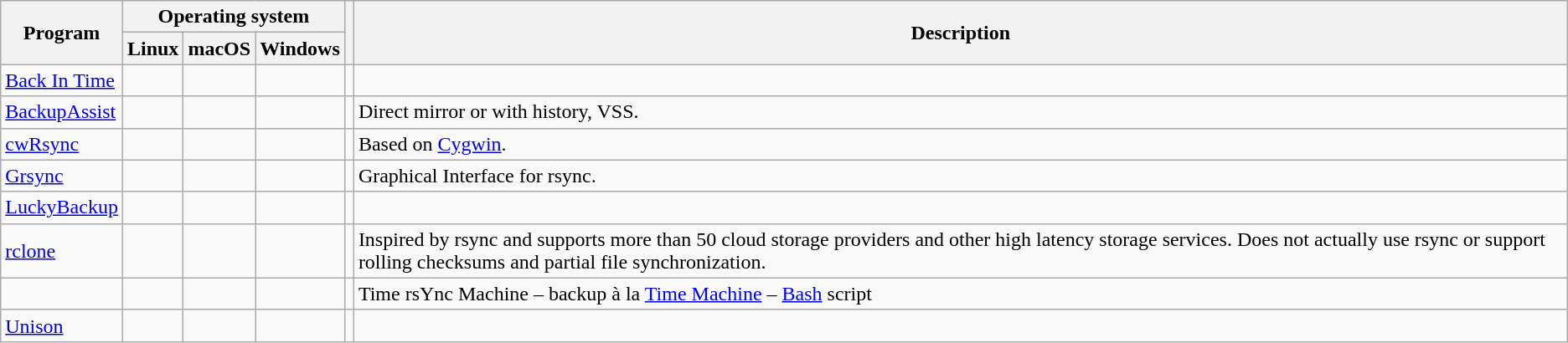<table class="wikitable sortable">
<tr>
<th rowspan="2">Program</th>
<th colspan="3">Operating system</th>
<th rowspan="2"></th>
<th rowspan="2">Description</th>
</tr>
<tr>
<th>Linux</th>
<th>macOS</th>
<th>Windows</th>
</tr>
<tr>
<td><a href='#'>Back In Time</a></td>
<td></td>
<td></td>
<td></td>
<td></td>
<td></td>
</tr>
<tr>
<td><a href='#'>BackupAssist</a></td>
<td></td>
<td></td>
<td></td>
<td></td>
<td>Direct mirror or with history, VSS.</td>
</tr>
<tr>
<td><a href='#'>cwRsync</a></td>
<td></td>
<td></td>
<td></td>
<td></td>
<td>Based on <a href='#'>Cygwin</a>.</td>
</tr>
<tr>
<td><a href='#'>Grsync</a></td>
<td></td>
<td></td>
<td></td>
<td></td>
<td>Graphical Interface for rsync.</td>
</tr>
<tr>
<td><a href='#'>LuckyBackup</a></td>
<td></td>
<td></td>
<td></td>
<td></td>
<td></td>
</tr>
<tr>
<td><a href='#'>rclone</a></td>
<td></td>
<td></td>
<td></td>
<td></td>
<td>Inspired by rsync and supports more than 50 cloud storage providers and other high latency storage services. Does not actually use rsync or support rolling checksums and partial file synchronization.</td>
</tr>
<tr>
<td></td>
<td></td>
<td></td>
<td></td>
<td></td>
<td>Time rsYnc Machine – backup à la <a href='#'>Time Machine</a> – <a href='#'>Bash</a> script</td>
</tr>
<tr>
<td><a href='#'>Unison</a></td>
<td></td>
<td></td>
<td></td>
<td></td>
<td></td>
</tr>
</table>
